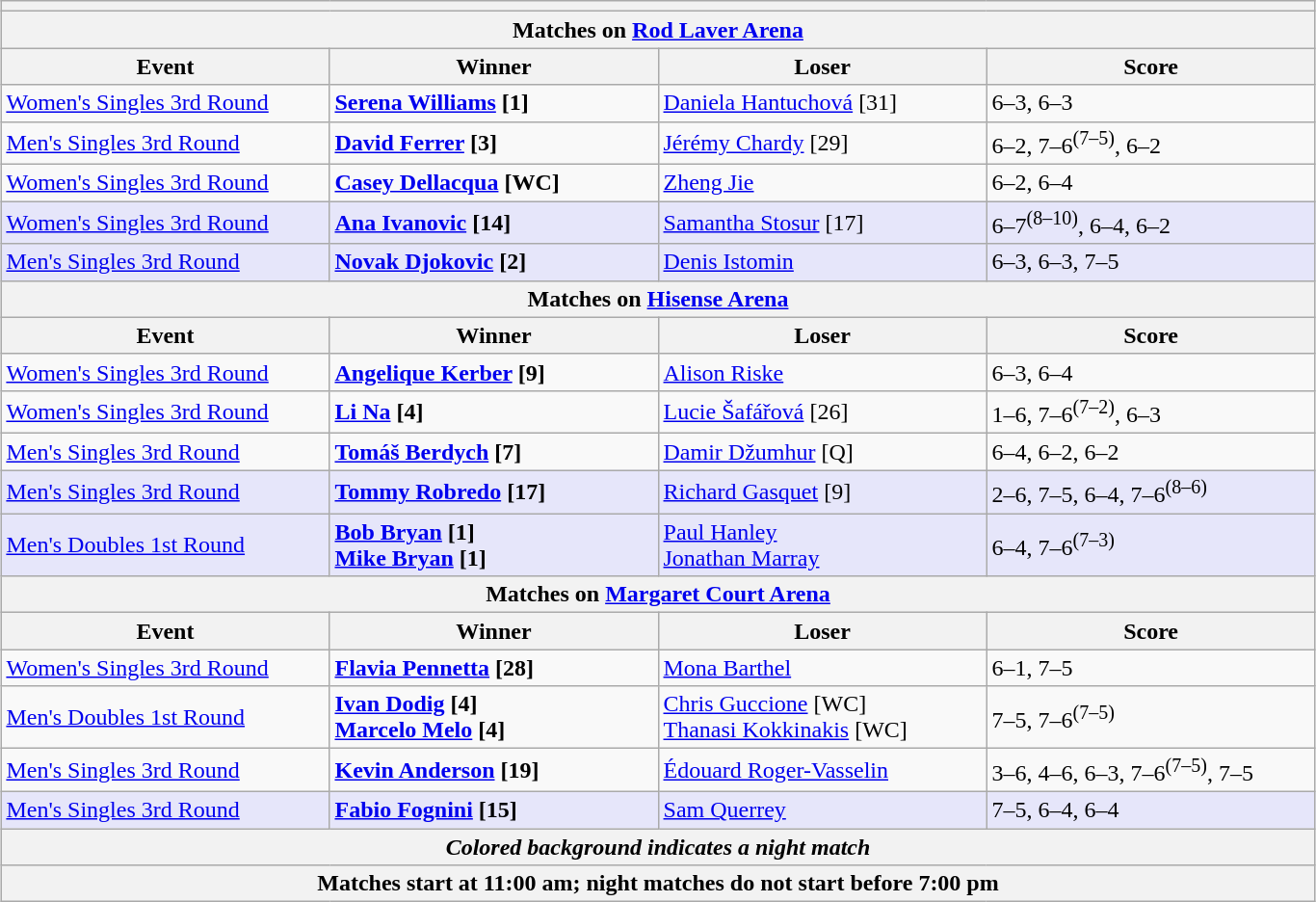<table class="wikitable collapsible uncollapsed" style="margin:1em auto;">
<tr>
<th colspan=4></th>
</tr>
<tr>
<th colspan=4><strong>Matches on <a href='#'>Rod Laver Arena</a></strong></th>
</tr>
<tr>
<th style="width:220px;">Event</th>
<th style="width:220px;">Winner</th>
<th style="width:220px;">Loser</th>
<th style="width:220px;">Score</th>
</tr>
<tr>
<td><a href='#'>Women's Singles 3rd Round</a></td>
<td> <strong><a href='#'>Serena Williams</a> [1]</strong></td>
<td> <a href='#'>Daniela Hantuchová</a> [31]</td>
<td>6–3, 6–3</td>
</tr>
<tr>
<td><a href='#'>Men's Singles 3rd Round</a></td>
<td> <strong><a href='#'>David Ferrer</a> [3]</strong></td>
<td> <a href='#'>Jérémy Chardy</a> [29]</td>
<td>6–2, 7–6<sup>(7–5)</sup>, 6–2</td>
</tr>
<tr>
<td><a href='#'>Women's Singles 3rd Round</a></td>
<td><strong> <a href='#'>Casey Dellacqua</a> [WC]</strong></td>
<td> <a href='#'>Zheng Jie</a></td>
<td>6–2, 6–4</td>
</tr>
<tr bgcolor=lavender>
<td><a href='#'>Women's Singles 3rd Round</a></td>
<td><strong> <a href='#'>Ana Ivanovic</a> [14]</strong></td>
<td> <a href='#'>Samantha Stosur</a> [17]</td>
<td>6–7<sup>(8–10)</sup>, 6–4, 6–2</td>
</tr>
<tr bgcolor=lavender>
<td><a href='#'>Men's Singles 3rd Round</a></td>
<td><strong> <a href='#'>Novak Djokovic</a> [2]</strong></td>
<td> <a href='#'>Denis Istomin</a></td>
<td>6–3, 6–3, 7–5</td>
</tr>
<tr>
<th colspan=4><strong>Matches on <a href='#'>Hisense Arena</a></strong></th>
</tr>
<tr>
<th style="width:220px;">Event</th>
<th style="width:220px;">Winner</th>
<th style="width:220px;">Loser</th>
<th style="width:220px;">Score</th>
</tr>
<tr>
<td><a href='#'>Women's Singles 3rd Round</a></td>
<td> <strong><a href='#'>Angelique Kerber</a> [9]</strong></td>
<td> <a href='#'>Alison Riske</a></td>
<td>6–3, 6–4</td>
</tr>
<tr>
<td><a href='#'>Women's Singles 3rd Round</a></td>
<td> <strong><a href='#'>Li Na</a> [4]</strong></td>
<td> <a href='#'>Lucie Šafářová</a> [26]</td>
<td>1–6, 7–6<sup>(7–2)</sup>, 6–3</td>
</tr>
<tr>
<td><a href='#'>Men's Singles 3rd Round</a></td>
<td> <strong><a href='#'>Tomáš Berdych</a> [7]</strong></td>
<td> <a href='#'>Damir Džumhur</a> [Q]</td>
<td>6–4, 6–2, 6–2</td>
</tr>
<tr bgcolor=lavender>
<td><a href='#'>Men's Singles 3rd Round</a></td>
<td> <strong><a href='#'>Tommy Robredo</a> [17]</strong></td>
<td> <a href='#'>Richard Gasquet</a> [9]</td>
<td>2–6, 7–5, 6–4, 7–6<sup>(8–6)</sup></td>
</tr>
<tr bgcolor=lavender>
<td><a href='#'>Men's Doubles 1st Round</a></td>
<td> <strong><a href='#'>Bob Bryan</a> [1]</strong><br><strong> <a href='#'>Mike Bryan</a> [1]</strong></td>
<td> <a href='#'>Paul Hanley</a><br> <a href='#'>Jonathan Marray</a></td>
<td>6–4, 7–6<sup>(7–3)</sup></td>
</tr>
<tr>
<th colspan=4><strong>Matches on <a href='#'>Margaret Court Arena</a></strong></th>
</tr>
<tr>
<th style="width:220px;">Event</th>
<th style="width:220px;">Winner</th>
<th style="width:220px;">Loser</th>
<th style="width:220px;">Score</th>
</tr>
<tr>
<td><a href='#'>Women's Singles 3rd Round</a></td>
<td> <strong><a href='#'>Flavia Pennetta</a> [28]</strong></td>
<td> <a href='#'>Mona Barthel</a></td>
<td>6–1, 7–5</td>
</tr>
<tr>
<td><a href='#'>Men's Doubles 1st Round</a></td>
<td><strong> <a href='#'>Ivan Dodig</a> [4] <br>  <a href='#'>Marcelo Melo</a> [4]</strong></td>
<td> <a href='#'>Chris Guccione</a> [WC] <br>  <a href='#'>Thanasi Kokkinakis</a> [WC]</td>
<td>7–5, 7–6<sup>(7–5)</sup></td>
</tr>
<tr>
<td><a href='#'>Men's Singles 3rd Round</a></td>
<td> <strong><a href='#'>Kevin Anderson</a> [19]</strong></td>
<td> <a href='#'>Édouard Roger-Vasselin</a></td>
<td>3–6, 4–6, 6–3, 7–6<sup>(7–5)</sup>, 7–5</td>
</tr>
<tr bgcolor=lavender>
<td><a href='#'>Men's Singles 3rd Round</a></td>
<td> <strong><a href='#'>Fabio Fognini</a> [15]</strong></td>
<td> <a href='#'>Sam Querrey</a></td>
<td>7–5, 6–4, 6–4</td>
</tr>
<tr>
<th colspan=4><em>Colored background indicates a night match</em></th>
</tr>
<tr>
<th colspan=4>Matches start at 11:00 am; night matches do not start before 7:00 pm</th>
</tr>
</table>
